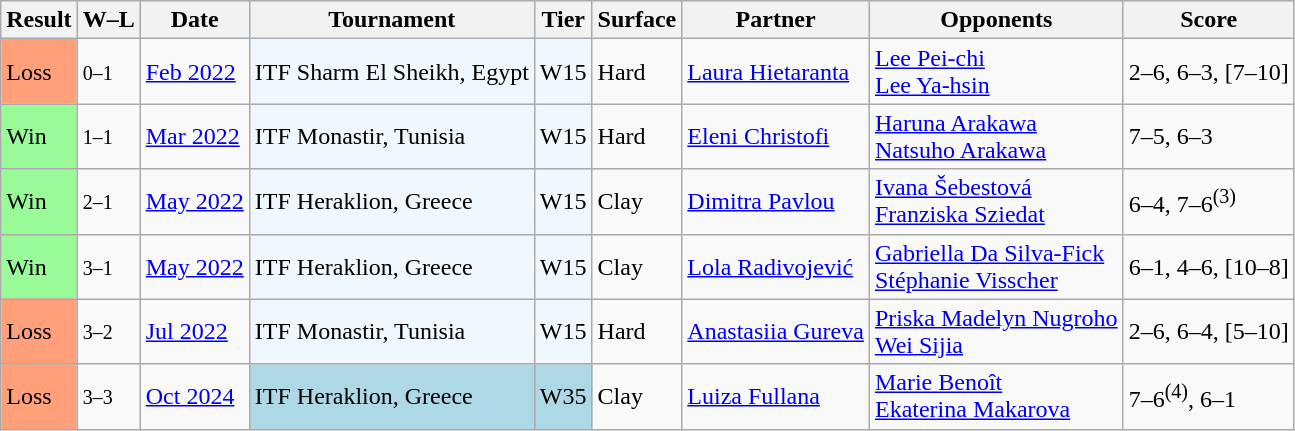<table class="sortable wikitable">
<tr>
<th>Result</th>
<th class="unsortable">W–L</th>
<th>Date</th>
<th>Tournament</th>
<th>Tier</th>
<th>Surface</th>
<th>Partner</th>
<th>Opponents</th>
<th class="unsortable">Score</th>
</tr>
<tr>
<td style="background:#ffa07a;">Loss</td>
<td><small>0–1</small></td>
<td><a href='#'>Feb 2022</a></td>
<td style="background:#f0f8ff;">ITF Sharm El Sheikh, Egypt</td>
<td style="background:#f0f8ff;">W15</td>
<td>Hard</td>
<td> <a href='#'>Laura Hietaranta</a></td>
<td> <a href='#'>Lee Pei-chi</a> <br>  <a href='#'>Lee Ya-hsin</a></td>
<td>2–6, 6–3, [7–10]</td>
</tr>
<tr>
<td style="background:#98fb98;">Win</td>
<td><small>1–1</small></td>
<td><a href='#'>Mar 2022</a></td>
<td style="background:#f0f8ff;">ITF Monastir, Tunisia</td>
<td style="background:#f0f8ff;">W15</td>
<td>Hard</td>
<td> <a href='#'>Eleni Christofi</a></td>
<td> <a href='#'>Haruna Arakawa</a> <br>  <a href='#'>Natsuho Arakawa</a></td>
<td>7–5, 6–3</td>
</tr>
<tr>
<td style="background:#98fb98;">Win</td>
<td><small>2–1</small></td>
<td><a href='#'>May 2022</a></td>
<td style="background:#f0f8ff;">ITF Heraklion, Greece</td>
<td style="background:#f0f8ff;">W15</td>
<td>Clay</td>
<td> <a href='#'>Dimitra Pavlou</a></td>
<td> <a href='#'>Ivana Šebestová</a> <br>  <a href='#'>Franziska Sziedat</a></td>
<td>6–4, 7–6<sup>(3)</sup></td>
</tr>
<tr>
<td style="background:#98fb98;">Win</td>
<td><small>3–1</small></td>
<td><a href='#'>May 2022</a></td>
<td style="background:#f0f8ff;">ITF Heraklion, Greece</td>
<td style="background:#f0f8ff;">W15</td>
<td>Clay</td>
<td> <a href='#'>Lola Radivojević</a></td>
<td> <a href='#'>Gabriella Da Silva-Fick</a> <br>  <a href='#'>Stéphanie Visscher</a></td>
<td>6–1, 4–6, [10–8]</td>
</tr>
<tr>
<td style="background:#ffa07a;">Loss</td>
<td><small>3–2</small></td>
<td><a href='#'>Jul 2022</a></td>
<td style="background:#f0f8ff;">ITF Monastir, Tunisia</td>
<td style="background:#f0f8ff;">W15</td>
<td>Hard</td>
<td> <a href='#'>Anastasiia Gureva</a></td>
<td> <a href='#'>Priska Madelyn Nugroho</a> <br>  <a href='#'>Wei Sijia</a></td>
<td>2–6, 6–4, [5–10]</td>
</tr>
<tr>
<td style="background:#ffa07a;">Loss</td>
<td><small>3–3</small></td>
<td><a href='#'>Oct 2024</a></td>
<td style="background:lightblue;">ITF Heraklion, Greece</td>
<td style="background:lightblue;">W35</td>
<td>Clay</td>
<td> <a href='#'>Luiza Fullana</a></td>
<td> <a href='#'>Marie Benoît</a> <br>  <a href='#'>Ekaterina Makarova</a></td>
<td>7–6<sup>(4)</sup>, 6–1</td>
</tr>
</table>
